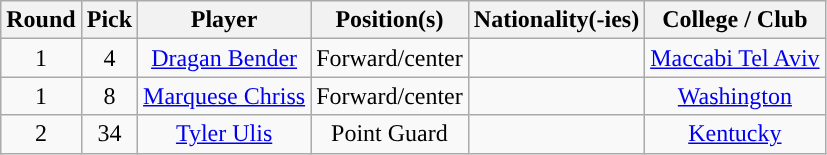<table class="wikitable sortable sortable">
<tr>
<th>Round</th>
<th>Pick</th>
<th>Player</th>
<th>Position(s)</th>
<th>Nationality(-ies)</th>
<th>College / Club</th>
</tr>
<tr style="text-align: center">
<td>1</td>
<td>4</td>
<td><a href='#'>Dragan Bender</a></td>
<td>Forward/center</td>
<td><br></td>
<td> <a href='#'>Maccabi Tel Aviv</a></td>
</tr>
<tr style="text-align: center">
<td>1</td>
<td>8</td>
<td><a href='#'>Marquese Chriss</a></td>
<td>Forward/center</td>
<td></td>
<td><a href='#'>Washington</a></td>
</tr>
<tr style="text-align: center">
<td>2</td>
<td>34</td>
<td><a href='#'>Tyler Ulis</a></td>
<td>Point Guard</td>
<td></td>
<td><a href='#'>Kentucky</a></td>
</tr>
</table>
